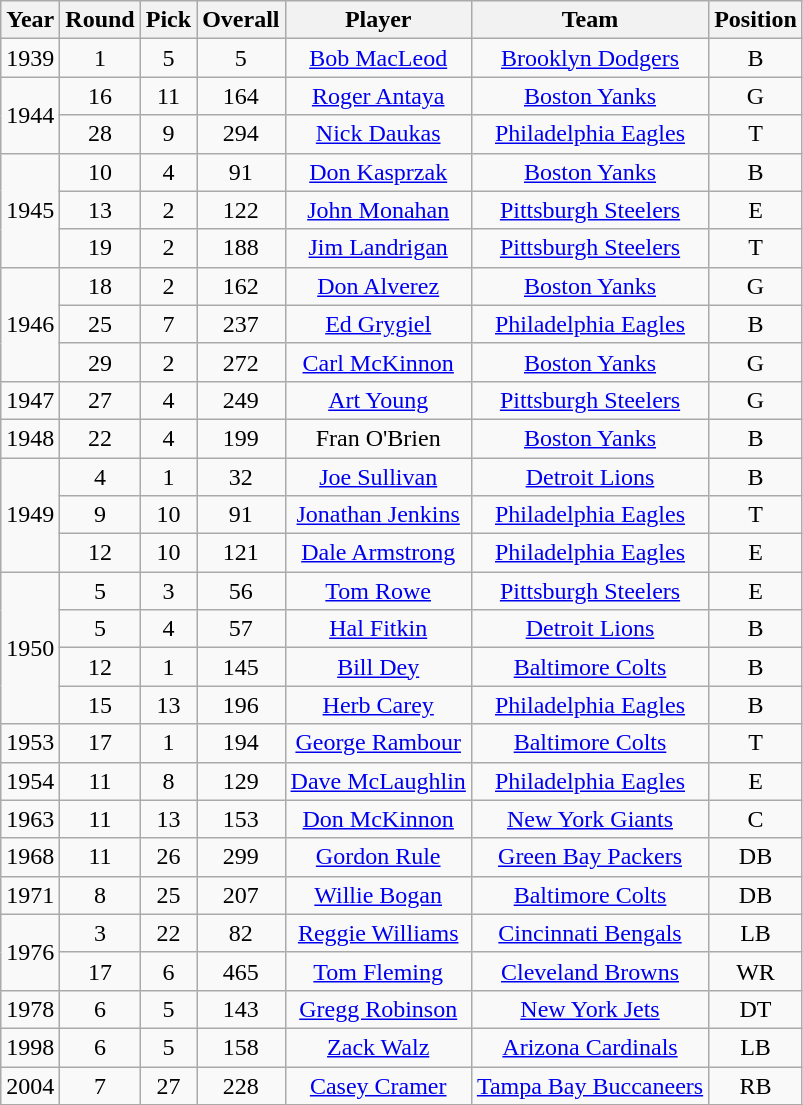<table class="wikitable sortable" style="text-align: center;">
<tr>
<th>Year</th>
<th>Round</th>
<th>Pick</th>
<th>Overall</th>
<th>Player</th>
<th>Team</th>
<th>Position</th>
</tr>
<tr>
<td>1939</td>
<td>1</td>
<td>5</td>
<td>5</td>
<td><a href='#'>Bob MacLeod</a></td>
<td><a href='#'>Brooklyn Dodgers</a></td>
<td>B</td>
</tr>
<tr>
<td rowspan="2">1944</td>
<td>16</td>
<td>11</td>
<td>164</td>
<td><a href='#'>Roger Antaya</a></td>
<td><a href='#'>Boston Yanks</a></td>
<td>G</td>
</tr>
<tr>
<td>28</td>
<td>9</td>
<td>294</td>
<td><a href='#'>Nick Daukas</a></td>
<td><a href='#'>Philadelphia Eagles</a></td>
<td>T</td>
</tr>
<tr>
<td rowspan="3">1945</td>
<td>10</td>
<td>4</td>
<td>91</td>
<td><a href='#'>Don Kasprzak</a></td>
<td><a href='#'>Boston Yanks</a></td>
<td>B</td>
</tr>
<tr>
<td>13</td>
<td>2</td>
<td>122</td>
<td><a href='#'>John Monahan</a></td>
<td><a href='#'>Pittsburgh Steelers</a></td>
<td>E</td>
</tr>
<tr>
<td>19</td>
<td>2</td>
<td>188</td>
<td><a href='#'>Jim Landrigan</a></td>
<td><a href='#'>Pittsburgh Steelers</a></td>
<td>T</td>
</tr>
<tr>
<td rowspan="3">1946</td>
<td>18</td>
<td>2</td>
<td>162</td>
<td><a href='#'>Don Alverez</a></td>
<td><a href='#'>Boston Yanks</a></td>
<td>G</td>
</tr>
<tr>
<td>25</td>
<td>7</td>
<td>237</td>
<td><a href='#'>Ed Grygiel</a></td>
<td><a href='#'>Philadelphia Eagles</a></td>
<td>B</td>
</tr>
<tr>
<td>29</td>
<td>2</td>
<td>272</td>
<td><a href='#'>Carl McKinnon</a></td>
<td><a href='#'>Boston Yanks</a></td>
<td>G</td>
</tr>
<tr>
<td>1947</td>
<td>27</td>
<td>4</td>
<td>249</td>
<td><a href='#'>Art Young</a></td>
<td><a href='#'>Pittsburgh Steelers</a></td>
<td>G</td>
</tr>
<tr>
<td>1948</td>
<td>22</td>
<td>4</td>
<td>199</td>
<td>Fran O'Brien</td>
<td><a href='#'>Boston Yanks</a></td>
<td>B</td>
</tr>
<tr>
<td rowspan="3">1949</td>
<td>4</td>
<td>1</td>
<td>32</td>
<td><a href='#'>Joe Sullivan</a></td>
<td><a href='#'>Detroit Lions</a></td>
<td>B</td>
</tr>
<tr>
<td>9</td>
<td>10</td>
<td>91</td>
<td><a href='#'>Jonathan Jenkins</a></td>
<td><a href='#'>Philadelphia Eagles</a></td>
<td>T</td>
</tr>
<tr>
<td>12</td>
<td>10</td>
<td>121</td>
<td><a href='#'>Dale Armstrong</a></td>
<td><a href='#'>Philadelphia Eagles</a></td>
<td>E</td>
</tr>
<tr>
<td rowspan="4">1950</td>
<td>5</td>
<td>3</td>
<td>56</td>
<td><a href='#'>Tom Rowe</a></td>
<td><a href='#'>Pittsburgh Steelers</a></td>
<td>E</td>
</tr>
<tr>
<td>5</td>
<td>4</td>
<td>57</td>
<td><a href='#'>Hal Fitkin</a></td>
<td><a href='#'>Detroit Lions</a></td>
<td>B</td>
</tr>
<tr>
<td>12</td>
<td>1</td>
<td>145</td>
<td><a href='#'>Bill Dey</a></td>
<td><a href='#'>Baltimore Colts</a></td>
<td>B</td>
</tr>
<tr>
<td>15</td>
<td>13</td>
<td>196</td>
<td><a href='#'>Herb Carey</a></td>
<td><a href='#'>Philadelphia Eagles</a></td>
<td>B</td>
</tr>
<tr>
<td>1953</td>
<td>17</td>
<td>1</td>
<td>194</td>
<td><a href='#'>George Rambour</a></td>
<td><a href='#'>Baltimore Colts</a></td>
<td>T</td>
</tr>
<tr>
<td>1954</td>
<td>11</td>
<td>8</td>
<td>129</td>
<td><a href='#'>Dave McLaughlin</a></td>
<td><a href='#'>Philadelphia Eagles</a></td>
<td>E</td>
</tr>
<tr>
<td>1963</td>
<td>11</td>
<td>13</td>
<td>153</td>
<td><a href='#'>Don McKinnon</a></td>
<td><a href='#'>New York Giants</a></td>
<td>C</td>
</tr>
<tr>
<td>1968</td>
<td>11</td>
<td>26</td>
<td>299</td>
<td><a href='#'>Gordon Rule</a></td>
<td><a href='#'>Green Bay Packers</a></td>
<td>DB</td>
</tr>
<tr>
<td>1971</td>
<td>8</td>
<td>25</td>
<td>207</td>
<td><a href='#'>Willie Bogan</a></td>
<td><a href='#'>Baltimore Colts</a></td>
<td>DB</td>
</tr>
<tr>
<td rowspan="2">1976</td>
<td>3</td>
<td>22</td>
<td>82</td>
<td><a href='#'>Reggie Williams</a></td>
<td><a href='#'>Cincinnati Bengals</a></td>
<td>LB</td>
</tr>
<tr>
<td>17</td>
<td>6</td>
<td>465</td>
<td><a href='#'>Tom Fleming</a></td>
<td><a href='#'>Cleveland Browns</a></td>
<td>WR</td>
</tr>
<tr>
<td>1978</td>
<td>6</td>
<td>5</td>
<td>143</td>
<td><a href='#'>Gregg Robinson</a></td>
<td><a href='#'>New York Jets</a></td>
<td>DT</td>
</tr>
<tr>
<td>1998</td>
<td>6</td>
<td>5</td>
<td>158</td>
<td><a href='#'>Zack Walz</a></td>
<td><a href='#'>Arizona Cardinals</a></td>
<td>LB</td>
</tr>
<tr>
<td>2004</td>
<td>7</td>
<td>27</td>
<td>228</td>
<td><a href='#'>Casey Cramer</a></td>
<td><a href='#'>Tampa Bay Buccaneers</a></td>
<td>RB</td>
</tr>
<tr>
</tr>
</table>
